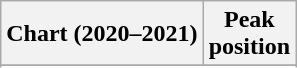<table class="wikitable sortable plainrowheaders" style="text-align:center">
<tr>
<th scope="col">Chart (2020–2021)</th>
<th scope="col">Peak<br>position</th>
</tr>
<tr>
</tr>
<tr>
</tr>
<tr>
</tr>
<tr>
</tr>
<tr>
</tr>
<tr>
</tr>
<tr>
</tr>
<tr>
</tr>
<tr>
</tr>
<tr>
</tr>
<tr>
</tr>
<tr>
</tr>
<tr>
</tr>
<tr>
</tr>
<tr>
</tr>
<tr>
</tr>
<tr>
</tr>
<tr>
</tr>
<tr>
</tr>
<tr>
</tr>
</table>
